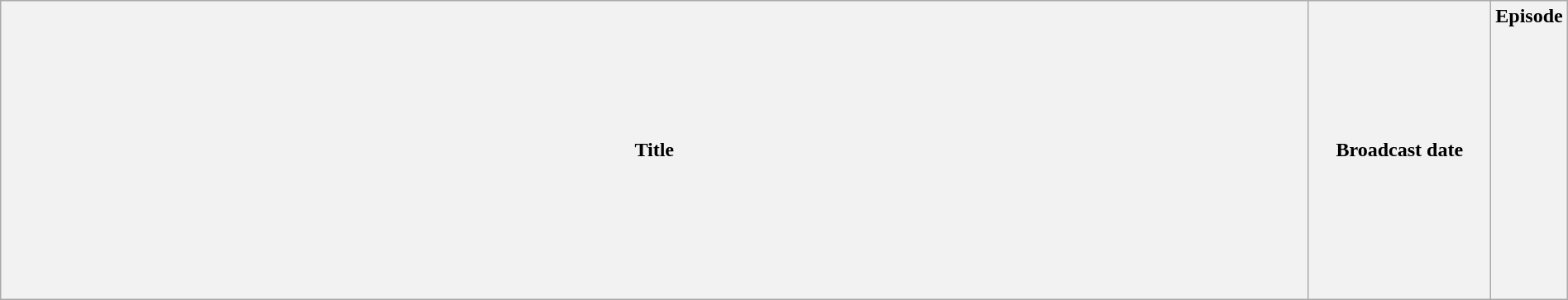<table class="wikitable plainrowheaders" style="width:100%; margin:auto;">
<tr>
<th>Title</th>
<th width="140">Broadcast date</th>
<th width="40">Episode<br><br><br><br><br><br><br><br><br><br><br><br><br></th>
</tr>
</table>
